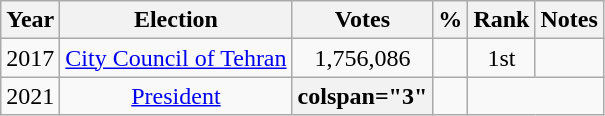<table class="wikitable" style="text-align:center;">
<tr>
<th>Year</th>
<th>Election</th>
<th>Votes</th>
<th>%</th>
<th>Rank</th>
<th>Notes</th>
</tr>
<tr>
<td>2017</td>
<td><a href='#'>City Council of Tehran</a></td>
<td>1,756,086</td>
<td></td>
<td>1st</td>
<td></td>
</tr>
<tr>
<td>2021</td>
<td><a href='#'>President</a></td>
<th>colspan="3" </th>
<td></td>
</tr>
</table>
